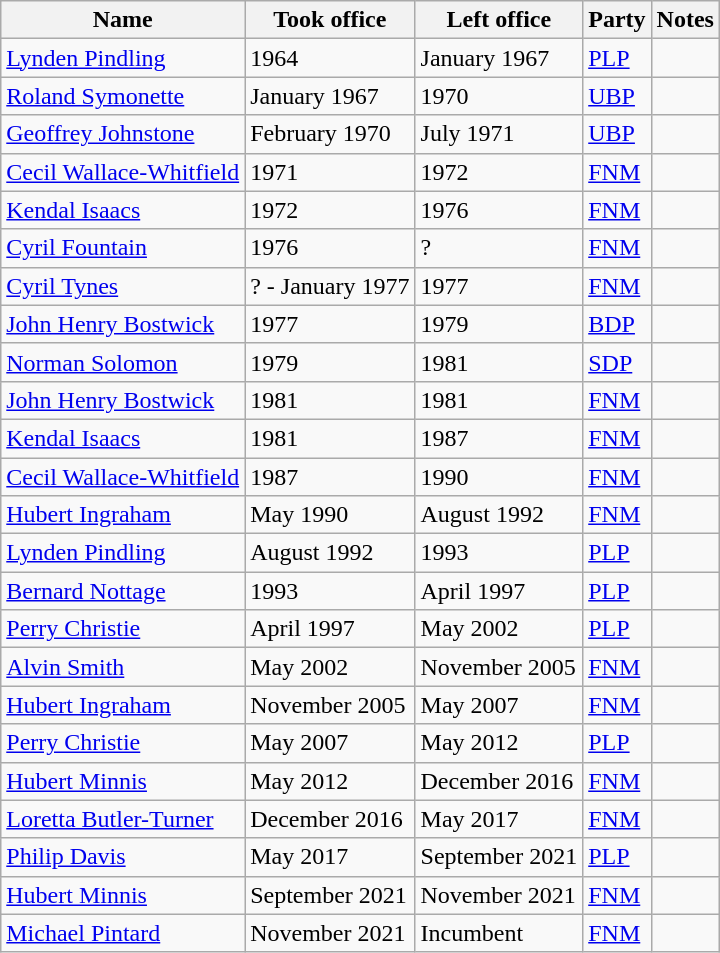<table class="wikitable">
<tr>
<th>Name</th>
<th>Took office</th>
<th>Left office</th>
<th>Party</th>
<th>Notes</th>
</tr>
<tr>
<td><a href='#'>Lynden Pindling</a></td>
<td>1964</td>
<td>January 1967</td>
<td><a href='#'>PLP</a></td>
<td></td>
</tr>
<tr>
<td><a href='#'>Roland Symonette</a></td>
<td>January 1967</td>
<td>1970</td>
<td><a href='#'>UBP</a></td>
<td></td>
</tr>
<tr>
<td><a href='#'>Geoffrey Johnstone</a></td>
<td>February 1970</td>
<td>July 1971</td>
<td><a href='#'>UBP</a></td>
<td></td>
</tr>
<tr>
<td><a href='#'>Cecil Wallace-Whitfield</a></td>
<td>1971</td>
<td>1972</td>
<td><a href='#'>FNM</a></td>
<td></td>
</tr>
<tr>
<td><a href='#'>Kendal Isaacs</a></td>
<td>1972</td>
<td>1976</td>
<td><a href='#'>FNM</a></td>
<td></td>
</tr>
<tr>
<td><a href='#'>Cyril Fountain</a></td>
<td>1976</td>
<td>?</td>
<td><a href='#'>FNM</a></td>
<td></td>
</tr>
<tr>
<td><a href='#'>Cyril Tynes</a></td>
<td>? - January 1977</td>
<td>1977</td>
<td><a href='#'>FNM</a></td>
<td></td>
</tr>
<tr>
<td><a href='#'>John Henry Bostwick</a></td>
<td>1977</td>
<td>1979</td>
<td><a href='#'>BDP</a></td>
<td></td>
</tr>
<tr>
<td><a href='#'>Norman Solomon</a></td>
<td>1979</td>
<td>1981</td>
<td><a href='#'>SDP</a></td>
<td></td>
</tr>
<tr>
<td><a href='#'>John Henry Bostwick</a></td>
<td>1981</td>
<td>1981</td>
<td><a href='#'>FNM</a></td>
<td></td>
</tr>
<tr>
<td><a href='#'>Kendal Isaacs</a></td>
<td>1981</td>
<td>1987</td>
<td><a href='#'>FNM</a></td>
<td></td>
</tr>
<tr>
<td><a href='#'>Cecil Wallace-Whitfield</a></td>
<td>1987</td>
<td>1990</td>
<td><a href='#'>FNM</a></td>
<td></td>
</tr>
<tr>
<td><a href='#'>Hubert Ingraham</a></td>
<td>May 1990</td>
<td>August 1992</td>
<td><a href='#'>FNM</a></td>
<td></td>
</tr>
<tr>
<td><a href='#'>Lynden Pindling</a></td>
<td>August 1992</td>
<td>1993</td>
<td><a href='#'>PLP</a></td>
<td></td>
</tr>
<tr>
<td><a href='#'>Bernard Nottage</a></td>
<td>1993</td>
<td>April 1997</td>
<td><a href='#'>PLP</a></td>
<td></td>
</tr>
<tr>
<td><a href='#'>Perry Christie</a></td>
<td>April 1997</td>
<td>May 2002</td>
<td><a href='#'>PLP</a></td>
<td></td>
</tr>
<tr>
<td><a href='#'>Alvin Smith</a></td>
<td>May 2002</td>
<td>November 2005</td>
<td><a href='#'>FNM</a></td>
<td></td>
</tr>
<tr>
<td><a href='#'>Hubert Ingraham</a></td>
<td>November 2005</td>
<td>May 2007</td>
<td><a href='#'>FNM</a></td>
<td></td>
</tr>
<tr>
<td><a href='#'>Perry Christie</a></td>
<td>May 2007</td>
<td>May 2012</td>
<td><a href='#'>PLP</a></td>
<td></td>
</tr>
<tr>
<td><a href='#'>Hubert Minnis</a></td>
<td>May 2012</td>
<td>December 2016</td>
<td><a href='#'>FNM</a></td>
<td></td>
</tr>
<tr>
<td><a href='#'>Loretta Butler-Turner</a></td>
<td>December 2016</td>
<td>May 2017</td>
<td><a href='#'>FNM</a></td>
<td></td>
</tr>
<tr>
<td><a href='#'>Philip Davis</a></td>
<td>May 2017</td>
<td>September 2021</td>
<td><a href='#'>PLP</a></td>
<td></td>
</tr>
<tr>
<td><a href='#'>Hubert Minnis</a></td>
<td>September 2021</td>
<td>November 2021</td>
<td><a href='#'>FNM</a></td>
<td></td>
</tr>
<tr>
<td><a href='#'>Michael Pintard</a></td>
<td>November 2021</td>
<td>Incumbent</td>
<td><a href='#'>FNM</a></td>
<td></td>
</tr>
</table>
